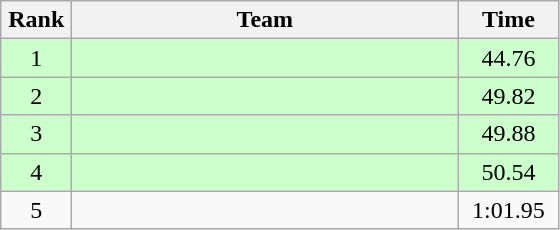<table class=wikitable style="text-align:center">
<tr>
<th width=40>Rank</th>
<th width=250>Team</th>
<th width=60>Time</th>
</tr>
<tr bgcolor="ccffcc">
<td>1</td>
<td align=left></td>
<td>44.76</td>
</tr>
<tr bgcolor="ccffcc">
<td>2</td>
<td align=left></td>
<td>49.82</td>
</tr>
<tr bgcolor="ccffcc">
<td>3</td>
<td align=left></td>
<td>49.88</td>
</tr>
<tr bgcolor="ccffcc">
<td>4</td>
<td align=left></td>
<td>50.54</td>
</tr>
<tr>
<td>5</td>
<td align=left></td>
<td>1:01.95</td>
</tr>
</table>
